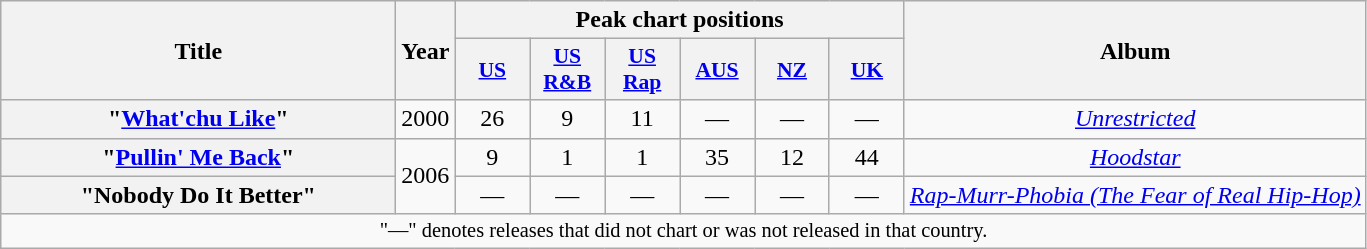<table class="wikitable plainrowheaders" style="text-align:center;">
<tr>
<th scope="col" rowspan="2" style="width:16em;">Title</th>
<th scope="col" rowspan="2">Year</th>
<th scope="col" colspan="6">Peak chart positions</th>
<th scope="col" rowspan="2">Album</th>
</tr>
<tr>
<th scope="col" style="width:3em;font-size:90%;"><a href='#'>US</a></th>
<th scope="col" style="width:3em;font-size:90%;"><a href='#'>US R&B</a></th>
<th scope="col" style="width:3em;font-size:90%;"><a href='#'>US Rap</a></th>
<th scope="col" style="width:3em;font-size:90%;"><a href='#'>AUS</a><br></th>
<th scope="col" style="width:3em;font-size:90%;"><a href='#'>NZ</a></th>
<th scope="col" style="width:3em;font-size:90%;"><a href='#'>UK</a></th>
</tr>
<tr>
<th scope="row">"<a href='#'>What'chu Like</a>"<br></th>
<td>2000</td>
<td>26</td>
<td>9</td>
<td>11</td>
<td>—</td>
<td>—</td>
<td>—</td>
<td><em><a href='#'>Unrestricted</a></em></td>
</tr>
<tr>
<th scope="row">"<a href='#'>Pullin' Me Back</a>"<br></th>
<td rowspan="2">2006</td>
<td>9</td>
<td>1</td>
<td>1</td>
<td>35</td>
<td>12</td>
<td>44</td>
<td><em><a href='#'>Hoodstar</a></em></td>
</tr>
<tr>
<th scope="row">"Nobody Do It Better"<br></th>
<td>—</td>
<td>—</td>
<td>—</td>
<td>—</td>
<td>—</td>
<td>—</td>
<td><em><a href='#'>Rap-Murr-Phobia (The Fear of Real Hip-Hop)</a></em></td>
</tr>
<tr>
<td colspan="15" style="font-size:85%">"—" denotes releases that did not chart or was not released in that country.</td>
</tr>
</table>
